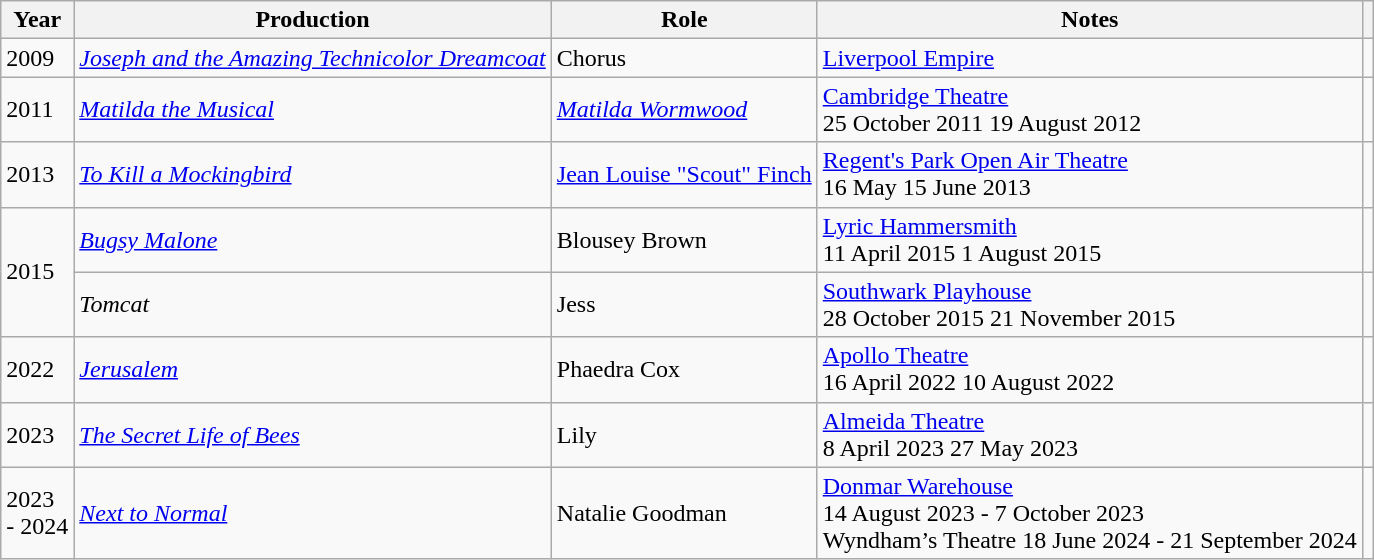<table class="wikitable">
<tr>
<th>Year</th>
<th>Production</th>
<th>Role</th>
<th>Notes</th>
<th></th>
</tr>
<tr>
<td>2009</td>
<td><em><a href='#'>Joseph and the Amazing Technicolor Dreamcoat</a></em></td>
<td>Chorus</td>
<td><a href='#'>Liverpool Empire</a></td>
<td></td>
</tr>
<tr>
<td>2011</td>
<td><em><a href='#'>Matilda the Musical</a></em></td>
<td><em><a href='#'>Matilda Wormwood</a></em></td>
<td><a href='#'>Cambridge Theatre</a> <br>25 October 2011  19 August 2012</td>
<td></td>
</tr>
<tr>
<td>2013</td>
<td><em><a href='#'>To Kill a Mockingbird</a></em></td>
<td><a href='#'>Jean Louise "Scout" Finch</a></td>
<td><a href='#'>Regent's Park Open Air Theatre</a><br>16 May  15 June 2013</td>
<td></td>
</tr>
<tr>
<td rowspan=2>2015</td>
<td><em><a href='#'>Bugsy Malone</a></em></td>
<td>Blousey Brown</td>
<td><a href='#'>Lyric Hammersmith</a><br>11 April 2015  1 August 2015</td>
<td></td>
</tr>
<tr>
<td><em>Tomcat</em></td>
<td>Jess</td>
<td><a href='#'>Southwark Playhouse</a><br>28 October 2015  21 November 2015</td>
<td></td>
</tr>
<tr>
<td>2022</td>
<td><em><a href='#'>Jerusalem</a></em></td>
<td>Phaedra Cox</td>
<td><a href='#'>Apollo Theatre</a><br>16 April 2022  10 August 2022</td>
<td></td>
</tr>
<tr>
<td>2023</td>
<td><em><a href='#'>The Secret Life of Bees</a></em></td>
<td>Lily</td>
<td><a href='#'>Almeida Theatre</a><br>8 April 2023  27 May 2023</td>
<td></td>
</tr>
<tr>
<td>2023<br>-
2024</td>
<td><em><a href='#'>Next to Normal</a></em></td>
<td>Natalie Goodman</td>
<td><a href='#'>Donmar Warehouse</a><br>14 August 2023 - 7 October 2023<br>Wyndham’s Theatre
18 June 2024 - 21 September 2024</td>
<td></td>
</tr>
</table>
